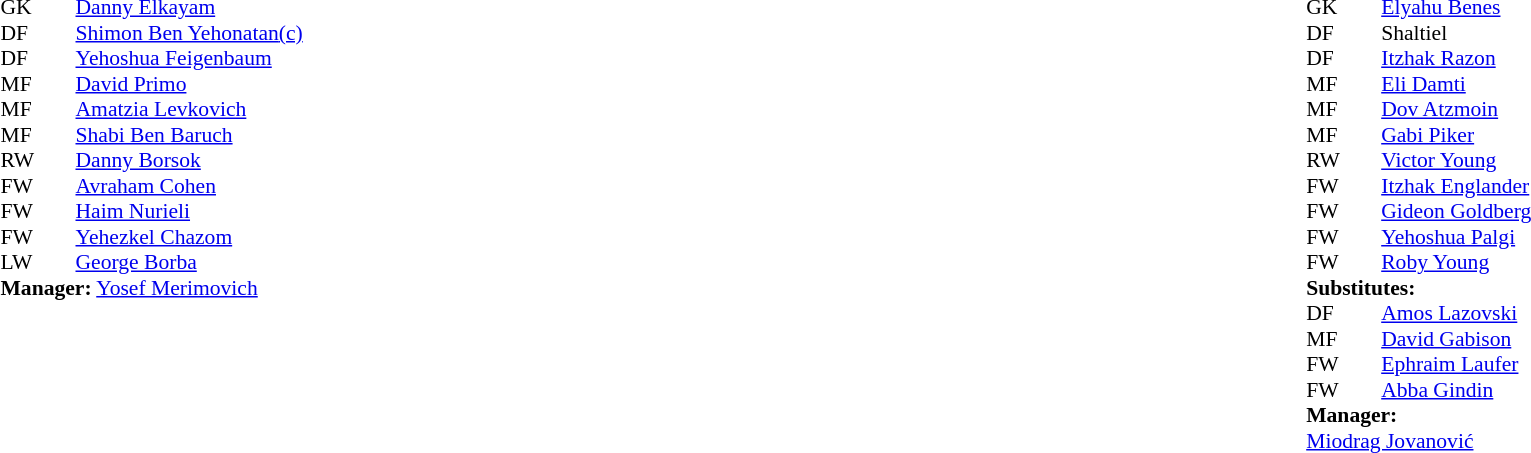<table width="100%">
<tr>
<td valign="top" width="50%"><br><table style="font-size: 90%" cellspacing="0" cellpadding="0">
<tr>
<th width="25"></th>
<th width="25"></th>
</tr>
<tr>
<td>GK</td>
<td><strong> </strong></td>
<td> <a href='#'>Danny Elkayam</a></td>
<td></td>
</tr>
<tr>
<td>DF</td>
<td><strong> </strong></td>
<td> <a href='#'>Shimon Ben Yehonatan</a></td>
<td><a href='#'>(c)</a></td>
<td></td>
</tr>
<tr>
<td>DF</td>
<td><strong> </strong></td>
<td> <a href='#'>Yehoshua Feigenbaum</a></td>
<td></td>
</tr>
<tr>
<td>MF</td>
<td><strong> </strong></td>
<td> <a href='#'>David Primo</a></td>
<td></td>
</tr>
<tr>
<td>MF</td>
<td><strong> </strong></td>
<td> <a href='#'>Amatzia Levkovich</a></td>
<td></td>
</tr>
<tr>
<td>MF</td>
<td><strong> </strong></td>
<td> <a href='#'>Shabi Ben Baruch</a></td>
<td></td>
</tr>
<tr>
<td>RW</td>
<td><strong> </strong></td>
<td> <a href='#'>Danny Borsok</a></td>
<td></td>
</tr>
<tr>
<td>FW</td>
<td><strong> </strong></td>
<td> <a href='#'>Avraham Cohen</a></td>
<td></td>
</tr>
<tr>
<td>FW</td>
<td><strong> </strong></td>
<td> <a href='#'>Haim Nurieli</a></td>
<td></td>
</tr>
<tr>
<td>FW</td>
<td><strong> </strong></td>
<td> <a href='#'>Yehezkel Chazom</a></td>
<td></td>
</tr>
<tr>
<td>LW</td>
<td><strong> </strong></td>
<td> <a href='#'>George Borba</a></td>
<td></td>
</tr>
<tr>
<td colspan=4><strong>Manager:</strong>  <a href='#'>Yosef Merimovich</a></td>
</tr>
<tr>
<td colspan="4"></td>
</tr>
</table>
</td>
<td valign="top"></td>
<td valign="top" width="50%"><br><table style="font-size: 90%" cellspacing="0" cellpadding="0" align=center>
<tr>
<th width="25"></th>
<th width="25"></th>
</tr>
<tr>
<td>GK</td>
<td><strong> </strong></td>
<td> <a href='#'>Elyahu Benes</a></td>
<td></td>
</tr>
<tr>
<td>DF</td>
<td><strong> </strong></td>
<td> Shaltiel</td>
<td></td>
</tr>
<tr>
<td>DF</td>
<td><strong> </strong></td>
<td> <a href='#'>Itzhak Razon</a></td>
<td></td>
</tr>
<tr>
<td>MF</td>
<td><strong> </strong></td>
<td> <a href='#'>Eli Damti</a></td>
<td></td>
</tr>
<tr>
<td>MF</td>
<td><strong> </strong></td>
<td> <a href='#'>Dov Atzmoin</a></td>
<td></td>
</tr>
<tr>
<td>MF</td>
<td><strong> </strong></td>
<td> <a href='#'>Gabi Piker</a></td>
<td></td>
</tr>
<tr>
<td>RW</td>
<td><strong> </strong></td>
<td> <a href='#'>Victor Young</a></td>
<td></td>
</tr>
<tr>
<td>FW</td>
<td><strong> </strong></td>
<td> <a href='#'>Itzhak Englander</a></td>
<td></td>
</tr>
<tr>
<td>FW</td>
<td><strong> </strong></td>
<td> <a href='#'>Gideon Goldberg</a></td>
<td></td>
</tr>
<tr>
<td>FW</td>
<td><strong> </strong></td>
<td> <a href='#'>Yehoshua Palgi</a></td>
<td></td>
</tr>
<tr>
<td>FW</td>
<td><strong> </strong></td>
<td> <a href='#'>Roby Young</a></td>
<td></td>
</tr>
<tr>
<td colspan=4><strong>Substitutes:</strong></td>
</tr>
<tr>
<td>DF</td>
<td><strong> </strong></td>
<td> <a href='#'>Amos Lazovski</a></td>
<td></td>
<td></td>
</tr>
<tr>
<td>MF</td>
<td><strong> </strong></td>
<td> <a href='#'>David Gabison</a></td>
<td></td>
<td></td>
</tr>
<tr>
<td>FW</td>
<td><strong> </strong></td>
<td> <a href='#'>Ephraim Laufer</a></td>
<td></td>
<td></td>
</tr>
<tr>
<td>FW</td>
<td><strong> </strong></td>
<td> <a href='#'>Abba Gindin</a></td>
<td></td>
<td></td>
</tr>
<tr>
<td colspan=4><strong>Manager:</strong></td>
</tr>
<tr>
<td colspan="4"> <a href='#'>Miodrag Jovanović</a></td>
</tr>
</table>
</td>
</tr>
</table>
